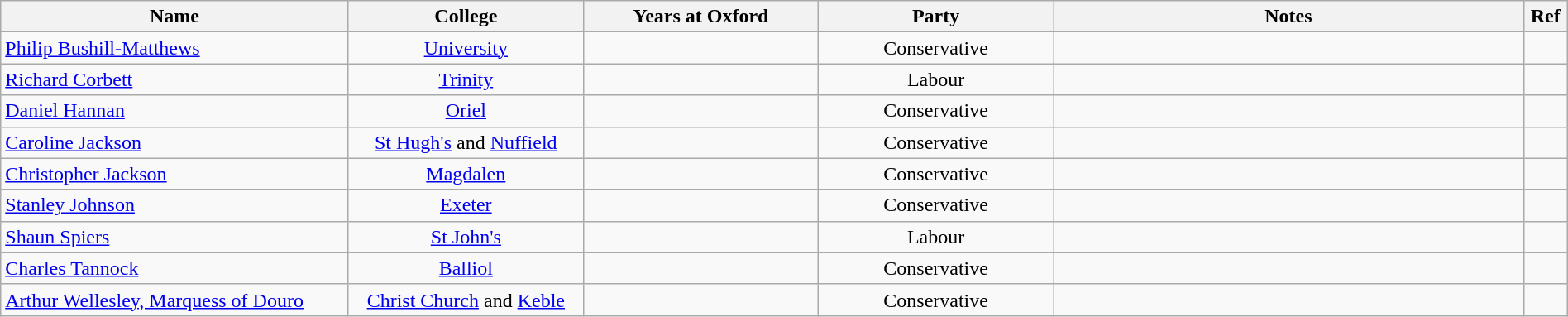<table class="wikitable sortable" style="width:100%">
<tr>
<th width="*">Name</th>
<th width="15%">College</th>
<th width="15%">Years at Oxford</th>
<th width="15%">Party</th>
<th width="30%">Notes</th>
<th width="*">Ref</th>
</tr>
<tr valign="top">
<td><a href='#'>Philip Bushill-Matthews</a></td>
<td align="center"><a href='#'>University</a></td>
<td align="center"></td>
<td align="center">Conservative</td>
<td align="center"></td>
<td align="center"></td>
</tr>
<tr valign="top">
<td><a href='#'>Richard Corbett</a></td>
<td align="center"><a href='#'>Trinity</a></td>
<td align="center"></td>
<td align="center">Labour</td>
<td align="center"></td>
<td align="center"></td>
</tr>
<tr valign="top">
<td><a href='#'>Daniel Hannan</a></td>
<td align="center"><a href='#'>Oriel</a></td>
<td align="center"></td>
<td align="center">Conservative</td>
<td align="center"></td>
<td align="center"></td>
</tr>
<tr valign="top">
<td><a href='#'>Caroline Jackson</a></td>
<td align="center"><a href='#'>St Hugh's</a> and <a href='#'>Nuffield</a></td>
<td align="center"></td>
<td align="center">Conservative</td>
<td align="center"></td>
<td align="center"></td>
</tr>
<tr valign="top">
<td><a href='#'>Christopher Jackson</a></td>
<td align="center"><a href='#'>Magdalen</a></td>
<td align="center"></td>
<td align="center">Conservative</td>
<td align="center"></td>
<td align="center"></td>
</tr>
<tr valign="top">
<td><a href='#'>Stanley Johnson</a></td>
<td align="center"><a href='#'>Exeter</a></td>
<td align="center"></td>
<td align="center">Conservative</td>
<td align="center"></td>
<td align="center"></td>
</tr>
<tr valign="top">
<td><a href='#'>Shaun Spiers</a></td>
<td align="center"><a href='#'>St John's</a></td>
<td align="center"></td>
<td align="center">Labour</td>
<td align="center"></td>
<td align="center"></td>
</tr>
<tr valign="top">
<td><a href='#'>Charles Tannock</a></td>
<td align="center"><a href='#'>Balliol</a></td>
<td align="center"></td>
<td align="center">Conservative</td>
<td align="center"></td>
<td align="center"></td>
</tr>
<tr valign="top">
<td><a href='#'>Arthur Wellesley, Marquess of Douro</a></td>
<td align="center"><a href='#'>Christ Church</a> and <a href='#'>Keble</a></td>
<td align="center"></td>
<td align="center">Conservative</td>
<td align="center"></td>
<td align="center"></td>
</tr>
</table>
